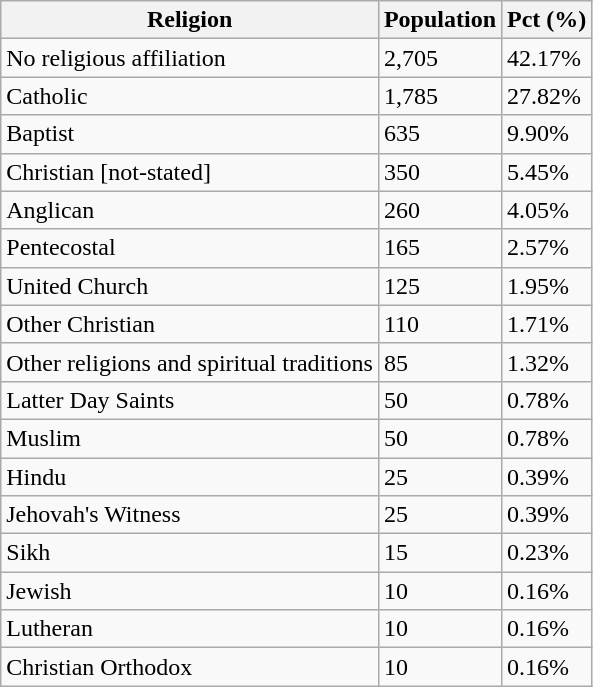<table class="wikitable">
<tr>
<th>Religion</th>
<th>Population</th>
<th>Pct (%)</th>
</tr>
<tr>
<td>No religious affiliation</td>
<td>2,705</td>
<td>42.17%</td>
</tr>
<tr>
<td>Catholic</td>
<td>1,785</td>
<td>27.82%</td>
</tr>
<tr>
<td>Baptist</td>
<td>635</td>
<td>9.90%</td>
</tr>
<tr>
<td>Christian [not-stated]</td>
<td>350</td>
<td>5.45%</td>
</tr>
<tr>
<td>Anglican</td>
<td>260</td>
<td>4.05%</td>
</tr>
<tr>
<td>Pentecostal</td>
<td>165</td>
<td>2.57%</td>
</tr>
<tr>
<td>United Church</td>
<td>125</td>
<td>1.95%</td>
</tr>
<tr>
<td>Other Christian</td>
<td>110</td>
<td>1.71%</td>
</tr>
<tr>
<td>Other religions and spiritual traditions</td>
<td>85</td>
<td>1.32%</td>
</tr>
<tr>
<td>Latter Day Saints</td>
<td>50</td>
<td>0.78%</td>
</tr>
<tr>
<td>Muslim</td>
<td>50</td>
<td>0.78%</td>
</tr>
<tr>
<td>Hindu</td>
<td>25</td>
<td>0.39%</td>
</tr>
<tr>
<td>Jehovah's Witness</td>
<td>25</td>
<td>0.39%</td>
</tr>
<tr>
<td>Sikh</td>
<td>15</td>
<td>0.23%</td>
</tr>
<tr>
<td>Jewish</td>
<td>10</td>
<td>0.16%</td>
</tr>
<tr>
<td>Lutheran</td>
<td>10</td>
<td>0.16%</td>
</tr>
<tr>
<td>Christian Orthodox</td>
<td>10</td>
<td>0.16%</td>
</tr>
</table>
